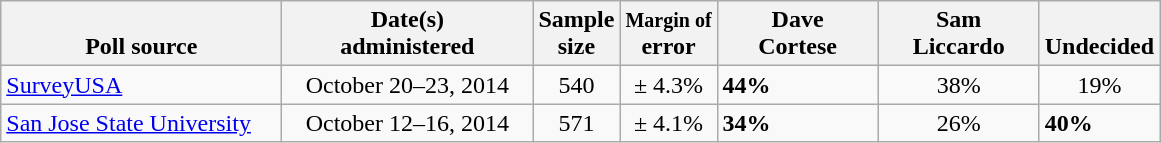<table class="wikitable">
<tr valign= bottom>
<th style="width:180px;">Poll source</th>
<th style="width:160px;">Date(s)<br>administered</th>
<th class=small>Sample<br>size</th>
<th class=small><small>Margin of</small><br>error</th>
<th style="width:100px;">Dave<br>Cortese</th>
<th style="width:100px;">Sam<br>Liccardo</th>
<th>Undecided</th>
</tr>
<tr>
<td><a href='#'>SurveyUSA</a></td>
<td align=center>October 20–23, 2014</td>
<td align=center>540</td>
<td align=center>± 4.3%</td>
<td><strong>44%</strong></td>
<td align=center>38%</td>
<td align=center>19%</td>
</tr>
<tr>
<td><a href='#'>San Jose State University</a></td>
<td align=center>October 12–16, 2014</td>
<td align=center>571</td>
<td align=center>± 4.1%</td>
<td><strong>34%</strong></td>
<td align=center>26%</td>
<td><strong>40%</strong></td>
</tr>
</table>
